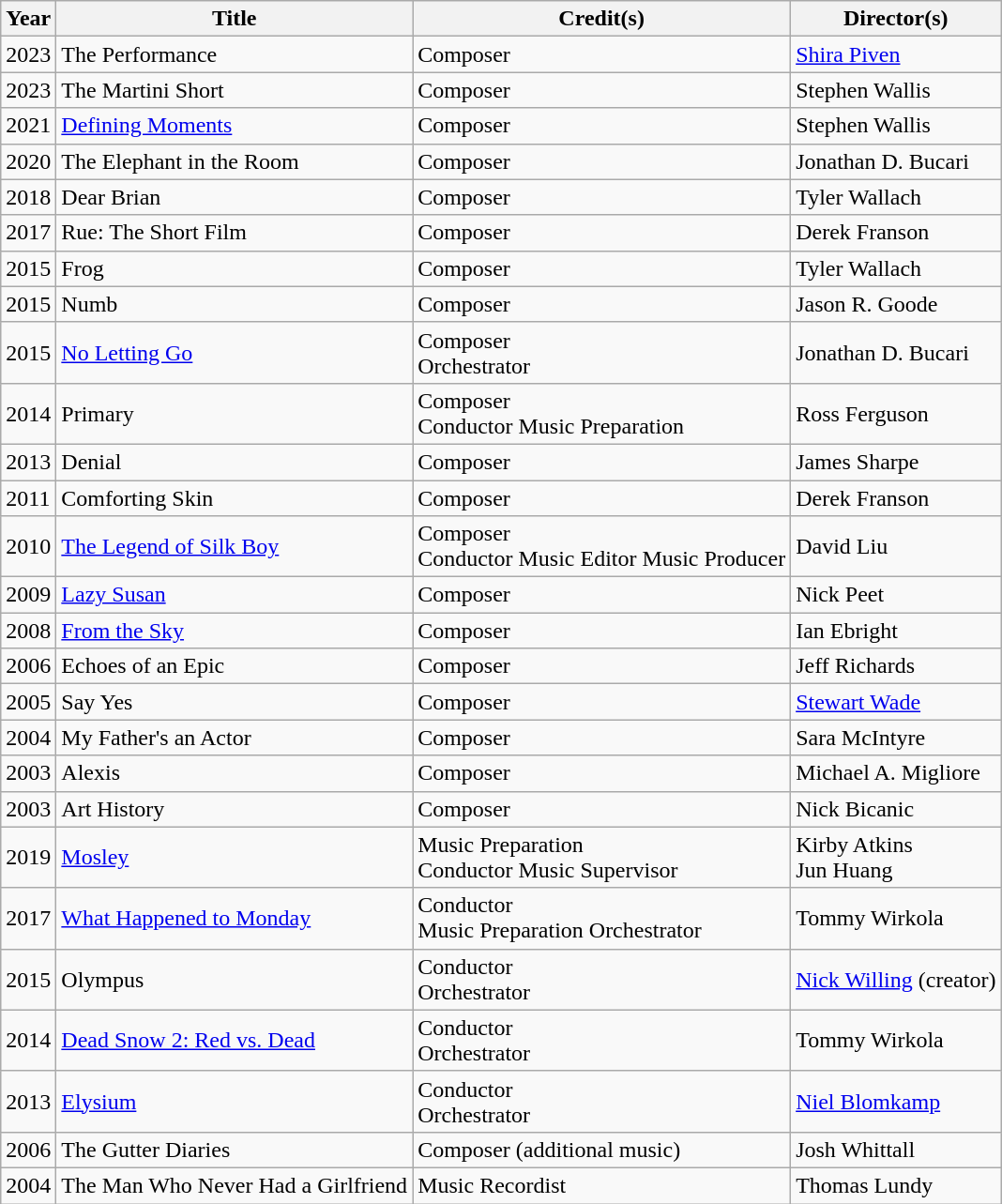<table class="wikitable sortable">
<tr>
<th>Year</th>
<th>Title</th>
<th>Credit(s)</th>
<th>Director(s)</th>
</tr>
<tr>
<td>2023</td>
<td>The Performance</td>
<td>Composer</td>
<td><a href='#'>Shira Piven</a></td>
</tr>
<tr>
<td>2023</td>
<td>The Martini Short</td>
<td>Composer</td>
<td>Stephen Wallis</td>
</tr>
<tr>
<td>2021</td>
<td><a href='#'>Defining Moments</a></td>
<td>Composer</td>
<td>Stephen Wallis</td>
</tr>
<tr>
<td>2020</td>
<td>The Elephant in the Room</td>
<td>Composer</td>
<td>Jonathan D. Bucari</td>
</tr>
<tr>
<td>2018</td>
<td>Dear Brian</td>
<td>Composer</td>
<td>Tyler Wallach</td>
</tr>
<tr>
<td>2017</td>
<td>Rue: The Short Film</td>
<td>Composer</td>
<td>Derek Franson</td>
</tr>
<tr>
<td>2015</td>
<td>Frog</td>
<td>Composer</td>
<td>Tyler Wallach</td>
</tr>
<tr>
<td>2015</td>
<td>Numb</td>
<td>Composer</td>
<td>Jason R. Goode</td>
</tr>
<tr>
<td>2015</td>
<td><a href='#'>No Letting Go</a></td>
<td>Composer<br>Orchestrator</td>
<td>Jonathan D. Bucari</td>
</tr>
<tr>
<td>2014</td>
<td>Primary</td>
<td>Composer<br>Conductor
Music Preparation</td>
<td>Ross Ferguson</td>
</tr>
<tr>
<td>2013</td>
<td>Denial</td>
<td>Composer</td>
<td>James Sharpe</td>
</tr>
<tr>
<td>2011</td>
<td>Comforting Skin</td>
<td>Composer</td>
<td>Derek Franson</td>
</tr>
<tr>
<td>2010</td>
<td><a href='#'>The Legend of Silk Boy</a></td>
<td>Composer<br>Conductor
Music Editor
Music Producer</td>
<td>David Liu</td>
</tr>
<tr>
<td>2009</td>
<td><a href='#'>Lazy Susan</a></td>
<td>Composer</td>
<td>Nick Peet</td>
</tr>
<tr>
<td>2008</td>
<td><a href='#'>From the Sky</a></td>
<td>Composer</td>
<td>Ian Ebright</td>
</tr>
<tr>
<td>2006</td>
<td>Echoes of an Epic</td>
<td>Composer</td>
<td>Jeff Richards</td>
</tr>
<tr>
<td>2005</td>
<td>Say Yes</td>
<td>Composer</td>
<td><a href='#'>Stewart Wade</a></td>
</tr>
<tr>
<td>2004</td>
<td>My Father's an Actor</td>
<td>Composer</td>
<td>Sara McIntyre</td>
</tr>
<tr>
<td>2003</td>
<td>Alexis</td>
<td>Composer</td>
<td>Michael A. Migliore</td>
</tr>
<tr>
<td>2003</td>
<td>Art History</td>
<td>Composer</td>
<td>Nick Bicanic</td>
</tr>
<tr>
<td>2019</td>
<td><a href='#'>Mosley</a></td>
<td>Music Preparation<br>Conductor
Music Supervisor</td>
<td>Kirby Atkins<br>Jun Huang</td>
</tr>
<tr>
<td>2017</td>
<td><a href='#'>What Happened to Monday</a></td>
<td>Conductor<br>Music Preparation
Orchestrator</td>
<td>Tommy Wirkola</td>
</tr>
<tr>
<td>2015</td>
<td>Olympus</td>
<td>Conductor<br>Orchestrator</td>
<td><a href='#'>Nick Willing</a> (creator)</td>
</tr>
<tr>
<td>2014</td>
<td><a href='#'>Dead Snow 2: Red vs. Dead</a></td>
<td>Conductor<br>Orchestrator</td>
<td>Tommy Wirkola</td>
</tr>
<tr>
<td>2013</td>
<td><a href='#'>Elysium</a></td>
<td>Conductor<br>Orchestrator</td>
<td><a href='#'>Niel Blomkamp</a></td>
</tr>
<tr>
<td>2006</td>
<td>The Gutter Diaries</td>
<td>Composer (additional music)</td>
<td>Josh Whittall</td>
</tr>
<tr>
<td>2004</td>
<td>The Man Who Never Had a Girlfriend</td>
<td>Music Recordist</td>
<td>Thomas Lundy</td>
</tr>
</table>
